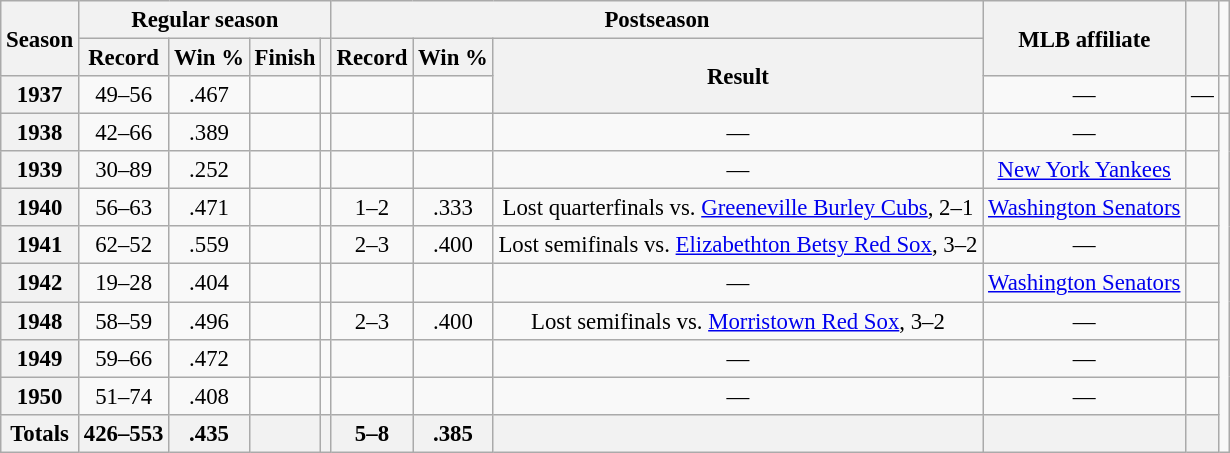<table class="wikitable sortable plainrowheaders" style="font-size: 95%; text-align:center;">
<tr>
<th rowspan="2" scope="col">Season</th>
<th colspan="4" scope="col">Regular season</th>
<th colspan="3" scope="col">Postseason</th>
<th rowspan="2" scope="col">MLB affiliate</th>
<th rowspan="2" class="unsortable" scope="col"></th>
</tr>
<tr>
<th scope="col">Record</th>
<th scope="col">Win %</th>
<th scope="col">Finish</th>
<th scope="col"></th>
<th scope="col">Record</th>
<th scope="col">Win %</th>
<th class="unsortable" rowspan="2" scope="col">Result</th>
</tr>
<tr>
<th scope="row" style="text-align:center">1937</th>
<td>49–56</td>
<td>.467</td>
<td></td>
<td></td>
<td></td>
<td></td>
<td>—</td>
<td>—</td>
<td></td>
</tr>
<tr>
<th scope="row" style="text-align:center">1938</th>
<td>42–66</td>
<td>.389</td>
<td></td>
<td></td>
<td></td>
<td></td>
<td>—</td>
<td>—</td>
<td></td>
</tr>
<tr>
<th scope="row" style="text-align:center">1939</th>
<td>30–89</td>
<td>.252</td>
<td></td>
<td></td>
<td></td>
<td></td>
<td>—</td>
<td><a href='#'>New York Yankees</a></td>
<td></td>
</tr>
<tr>
<th scope="row" style="text-align:center">1940</th>
<td>56–63</td>
<td>.471</td>
<td></td>
<td></td>
<td>1–2</td>
<td>.333</td>
<td>Lost quarterfinals vs. <a href='#'>Greeneville Burley Cubs</a>, 2–1</td>
<td><a href='#'>Washington Senators</a></td>
<td></td>
</tr>
<tr>
<th scope="row" style="text-align:center">1941</th>
<td>62–52</td>
<td>.559</td>
<td></td>
<td></td>
<td>2–3</td>
<td>.400</td>
<td>Lost semifinals vs. <a href='#'>Elizabethton Betsy Red Sox</a>, 3–2</td>
<td>—</td>
<td></td>
</tr>
<tr>
<th scope="row" style="text-align:center">1942</th>
<td>19–28</td>
<td>.404</td>
<td></td>
<td></td>
<td></td>
<td></td>
<td>—</td>
<td><a href='#'>Washington Senators</a></td>
<td></td>
</tr>
<tr>
<th scope="row" style="text-align:center">1948</th>
<td>58–59</td>
<td>.496</td>
<td></td>
<td></td>
<td>2–3</td>
<td>.400</td>
<td>Lost semifinals vs. <a href='#'>Morristown Red Sox</a>, 3–2</td>
<td>—</td>
<td></td>
</tr>
<tr>
<th scope="row" style="text-align:center">1949</th>
<td>59–66</td>
<td>.472</td>
<td></td>
<td></td>
<td></td>
<td></td>
<td>—</td>
<td>—</td>
<td></td>
</tr>
<tr>
<th scope="row" style="text-align:center">1950</th>
<td>51–74</td>
<td>.408</td>
<td></td>
<td></td>
<td></td>
<td></td>
<td>—</td>
<td>—</td>
<td></td>
</tr>
<tr class="sortbottom">
<th scope="row" style="text-align:center"><strong>Totals</strong></th>
<th>426–553</th>
<th>.435</th>
<th></th>
<th></th>
<th>5–8</th>
<th>.385</th>
<th></th>
<th></th>
<th></th>
</tr>
</table>
